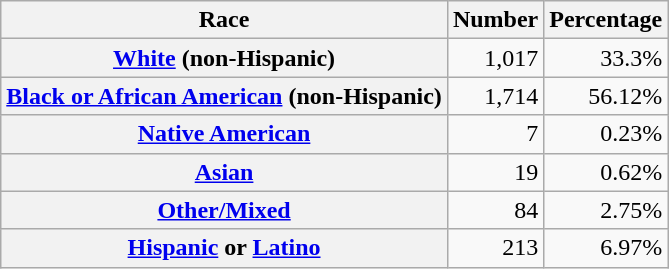<table class="wikitable" style="text-align:right">
<tr>
<th scope="col">Race</th>
<th scope="col">Number</th>
<th scope="col">Percentage</th>
</tr>
<tr>
<th scope="row"><a href='#'>White</a> (non-Hispanic)</th>
<td>1,017</td>
<td>33.3%</td>
</tr>
<tr>
<th scope="row"><a href='#'>Black or African American</a> (non-Hispanic)</th>
<td>1,714</td>
<td>56.12%</td>
</tr>
<tr>
<th scope="row"><a href='#'>Native American</a></th>
<td>7</td>
<td>0.23%</td>
</tr>
<tr>
<th scope="row"><a href='#'>Asian</a></th>
<td>19</td>
<td>0.62%</td>
</tr>
<tr>
<th scope="row"><a href='#'>Other/Mixed</a></th>
<td>84</td>
<td>2.75%</td>
</tr>
<tr>
<th scope="row"><a href='#'>Hispanic</a> or <a href='#'>Latino</a></th>
<td>213</td>
<td>6.97%</td>
</tr>
</table>
